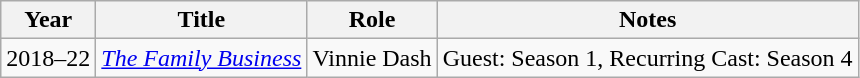<table class="wikitable sortable">
<tr>
<th>Year</th>
<th>Title</th>
<th>Role</th>
<th>Notes</th>
</tr>
<tr>
<td>2018–22</td>
<td><em><a href='#'>The Family Business</a></em></td>
<td>Vinnie Dash</td>
<td>Guest: Season 1, Recurring Cast: Season 4</td>
</tr>
</table>
